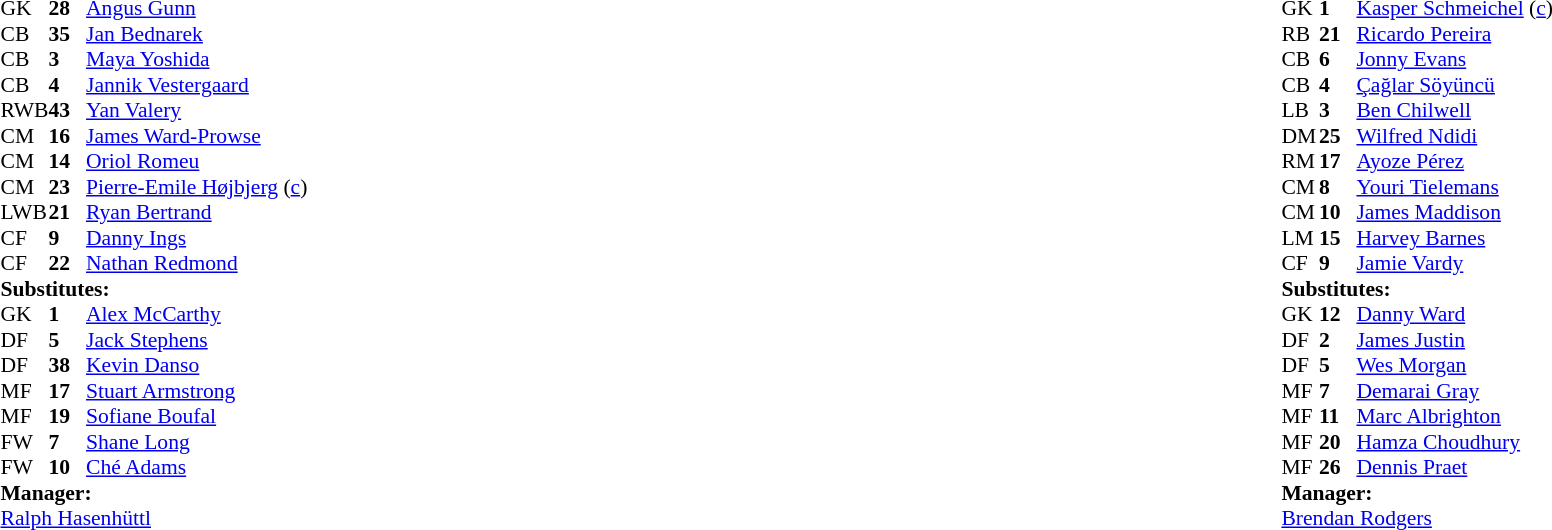<table width="100%">
<tr>
<td valign="top" width="50%"><br><table style="font-size: 90%" cellspacing="0" cellpadding="0">
<tr>
<th width="25"></th>
<th width="25"></th>
</tr>
<tr>
<td>GK</td>
<td><strong>28</strong></td>
<td> <a href='#'>Angus Gunn</a></td>
</tr>
<tr>
<td>CB</td>
<td><strong>35</strong></td>
<td> <a href='#'>Jan Bednarek</a></td>
</tr>
<tr>
<td>CB</td>
<td><strong>3</strong></td>
<td> <a href='#'>Maya Yoshida</a></td>
</tr>
<tr>
<td>CB</td>
<td><strong>4</strong></td>
<td> <a href='#'>Jannik Vestergaard</a></td>
<td></td>
<td></td>
</tr>
<tr>
<td>RWB</td>
<td><strong>43</strong></td>
<td> <a href='#'>Yan Valery</a></td>
<td></td>
<td></td>
</tr>
<tr>
<td>CM</td>
<td><strong>16</strong></td>
<td> <a href='#'>James Ward-Prowse</a></td>
</tr>
<tr>
<td>CM</td>
<td><strong>14</strong></td>
<td> <a href='#'>Oriol Romeu</a></td>
</tr>
<tr>
<td>CM</td>
<td><strong>23</strong></td>
<td> <a href='#'>Pierre-Emile Højbjerg</a> (<a href='#'>c</a>)</td>
</tr>
<tr>
<td>LWB</td>
<td><strong>21</strong></td>
<td> <a href='#'>Ryan Bertrand</a></td>
<td></td>
</tr>
<tr>
<td>CF</td>
<td><strong>9</strong></td>
<td> <a href='#'>Danny Ings</a></td>
<td></td>
<td></td>
</tr>
<tr>
<td>CF</td>
<td><strong>22</strong></td>
<td> <a href='#'>Nathan Redmond</a></td>
</tr>
<tr>
<td colspan="4"><strong>Substitutes:</strong></td>
</tr>
<tr>
<td>GK</td>
<td><strong>1</strong></td>
<td> <a href='#'>Alex McCarthy</a></td>
</tr>
<tr>
<td>DF</td>
<td><strong>5</strong></td>
<td> <a href='#'>Jack Stephens</a></td>
<td></td>
<td></td>
</tr>
<tr>
<td>DF</td>
<td><strong>38</strong></td>
<td> <a href='#'>Kevin Danso</a></td>
<td></td>
<td></td>
</tr>
<tr>
<td>MF</td>
<td><strong>17</strong></td>
<td> <a href='#'>Stuart Armstrong</a></td>
<td></td>
<td></td>
</tr>
<tr>
<td>MF</td>
<td><strong>19</strong></td>
<td> <a href='#'>Sofiane Boufal</a></td>
</tr>
<tr>
<td>FW</td>
<td><strong>7</strong></td>
<td> <a href='#'>Shane Long</a></td>
</tr>
<tr>
<td>FW</td>
<td><strong>10</strong></td>
<td> <a href='#'>Ché Adams</a></td>
</tr>
<tr>
<td colspan="4"><strong>Manager:</strong></td>
</tr>
<tr>
<td colspan="4"> <a href='#'>Ralph Hasenhüttl</a></td>
</tr>
</table>
</td>
<td valign="top" width="50%"><br><table style="font-size: 90%" cellspacing="0" cellpadding="0" align=center>
<tr>
<th width="25"></th>
<th width="25"></th>
</tr>
<tr>
<td>GK</td>
<td><strong>1</strong></td>
<td> <a href='#'>Kasper Schmeichel</a> (<a href='#'>c</a>)</td>
</tr>
<tr>
<td>RB</td>
<td><strong>21</strong></td>
<td> <a href='#'>Ricardo Pereira</a></td>
</tr>
<tr>
<td>CB</td>
<td><strong>6</strong></td>
<td> <a href='#'>Jonny Evans</a></td>
</tr>
<tr>
<td>CB</td>
<td><strong>4</strong></td>
<td> <a href='#'>Çağlar Söyüncü</a></td>
</tr>
<tr>
<td>LB</td>
<td><strong>3</strong></td>
<td> <a href='#'>Ben Chilwell</a></td>
</tr>
<tr>
<td>DM</td>
<td><strong>25</strong></td>
<td> <a href='#'>Wilfred Ndidi</a></td>
</tr>
<tr>
<td>RM</td>
<td><strong>17</strong></td>
<td> <a href='#'>Ayoze Pérez</a></td>
<td></td>
<td></td>
</tr>
<tr>
<td>CM</td>
<td><strong>8</strong></td>
<td> <a href='#'>Youri Tielemans</a></td>
</tr>
<tr>
<td>CM</td>
<td><strong>10</strong></td>
<td> <a href='#'>James Maddison</a></td>
</tr>
<tr>
<td>LM</td>
<td><strong>15</strong></td>
<td> <a href='#'>Harvey Barnes</a></td>
<td></td>
<td></td>
</tr>
<tr>
<td>CF</td>
<td><strong>9</strong></td>
<td> <a href='#'>Jamie Vardy</a></td>
</tr>
<tr>
<td colspan="4"><strong>Substitutes:</strong></td>
</tr>
<tr>
<td>GK</td>
<td><strong>12</strong></td>
<td> <a href='#'>Danny Ward</a></td>
</tr>
<tr>
<td>DF</td>
<td><strong>2</strong></td>
<td> <a href='#'>James Justin</a></td>
</tr>
<tr>
<td>DF</td>
<td><strong>5</strong></td>
<td> <a href='#'>Wes Morgan</a></td>
</tr>
<tr>
<td>MF</td>
<td><strong>7</strong></td>
<td> <a href='#'>Demarai Gray</a></td>
<td></td>
<td></td>
</tr>
<tr>
<td>MF</td>
<td><strong>11</strong></td>
<td> <a href='#'>Marc Albrighton</a></td>
<td></td>
<td></td>
</tr>
<tr>
<td>MF</td>
<td><strong>20</strong></td>
<td> <a href='#'>Hamza Choudhury</a></td>
</tr>
<tr>
<td>MF</td>
<td><strong>26</strong></td>
<td> <a href='#'>Dennis Praet</a></td>
</tr>
<tr>
<td colspan="4"><strong>Manager:</strong></td>
</tr>
<tr>
<td colspan="4"> <a href='#'>Brendan Rodgers</a></td>
</tr>
</table>
</td>
</tr>
</table>
